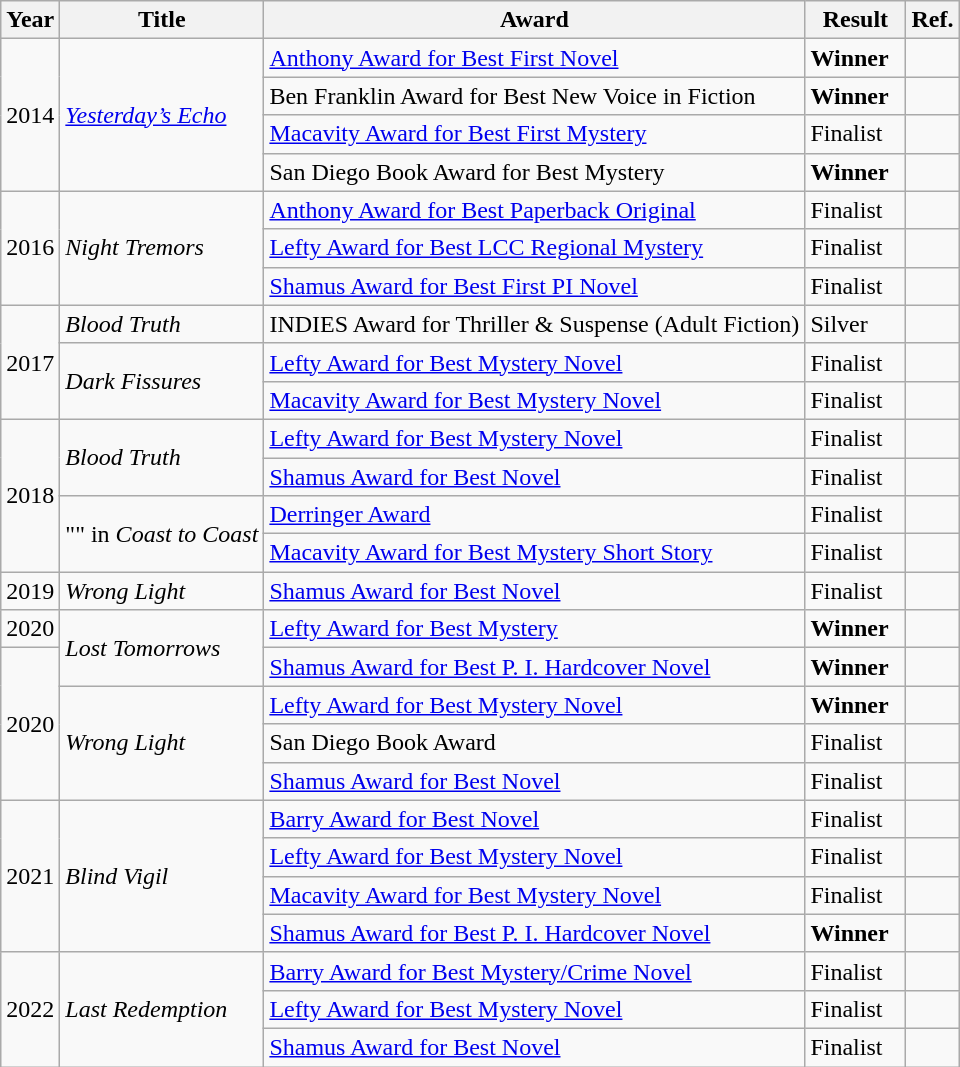<table class="wikitable sortable mw-collapsible">
<tr>
<th>Year</th>
<th>Title</th>
<th>Award</th>
<th>Result</th>
<th>Ref.</th>
</tr>
<tr>
<td rowspan="4">2014</td>
<td rowspan="4"><em><a href='#'>Yesterday’s Echo</a></em></td>
<td><a href='#'>Anthony Award for Best First Novel</a></td>
<td><strong>Winner</strong></td>
<td></td>
</tr>
<tr>
<td>Ben Franklin Award for Best New Voice in Fiction</td>
<td><strong>Winner</strong></td>
<td></td>
</tr>
<tr>
<td><a href='#'>Macavity Award for Best First Mystery</a></td>
<td>Finalist</td>
<td></td>
</tr>
<tr>
<td>San Diego Book Award for Best Mystery</td>
<td><strong>Winner</strong></td>
<td></td>
</tr>
<tr>
<td rowspan="3">2016</td>
<td rowspan="3"><em>Night Tremors</em></td>
<td><a href='#'>Anthony Award for Best Paperback Original</a></td>
<td>Finalist</td>
<td></td>
</tr>
<tr>
<td><a href='#'>Lefty Award for Best LCC Regional Mystery</a></td>
<td>Finalist</td>
<td></td>
</tr>
<tr>
<td><a href='#'>Shamus Award for Best First PI Novel</a></td>
<td>Finalist</td>
<td></td>
</tr>
<tr>
<td rowspan="3">2017</td>
<td><em>Blood Truth</em></td>
<td>INDIES Award for Thriller & Suspense (Adult Fiction)</td>
<td>Silver</td>
<td></td>
</tr>
<tr>
<td rowspan="2"><em>Dark Fissures</em></td>
<td><a href='#'>Lefty Award for Best Mystery Novel</a></td>
<td>Finalist</td>
<td></td>
</tr>
<tr>
<td><a href='#'>Macavity Award for Best Mystery Novel</a></td>
<td>Finalist</td>
<td></td>
</tr>
<tr>
<td rowspan="4">2018</td>
<td rowspan="2"><em>Blood Truth</em></td>
<td><a href='#'>Lefty Award for Best Mystery Novel</a></td>
<td>Finalist   </td>
<td></td>
</tr>
<tr>
<td><a href='#'>Shamus Award for Best Novel</a></td>
<td>Finalist   </td>
<td></td>
</tr>
<tr>
<td rowspan="2">"" in <em>Coast to Coast</em></td>
<td><a href='#'>Derringer Award</a></td>
<td>Finalist</td>
<td></td>
</tr>
<tr>
<td><a href='#'>Macavity Award for Best Mystery Short Story</a></td>
<td>Finalist</td>
<td></td>
</tr>
<tr>
<td>2019</td>
<td><em>Wrong Light</em></td>
<td><a href='#'>Shamus Award for Best Novel</a></td>
<td>Finalist</td>
<td></td>
</tr>
<tr>
<td>2020</td>
<td rowspan="2"><em>Lost Tomorrows</em></td>
<td><a href='#'>Lefty Award for Best Mystery</a></td>
<td><strong>Winner</strong></td>
<td></td>
</tr>
<tr>
<td rowspan="4">2020</td>
<td><a href='#'>Shamus Award for Best P. I. Hardcover Novel</a></td>
<td><strong>Winner</strong></td>
<td></td>
</tr>
<tr>
<td rowspan="3"><em>Wrong Light</em></td>
<td><a href='#'>Lefty Award for Best Mystery Novel</a></td>
<td><strong>Winner</strong></td>
<td></td>
</tr>
<tr>
<td>San Diego Book Award</td>
<td>Finalist</td>
<td></td>
</tr>
<tr>
<td><a href='#'>Shamus Award for Best Novel</a></td>
<td>Finalist</td>
<td></td>
</tr>
<tr>
<td rowspan="4">2021</td>
<td rowspan="4"><em>Blind Vigil</em></td>
<td><a href='#'>Barry Award for Best Novel</a></td>
<td>Finalist</td>
<td></td>
</tr>
<tr>
<td><a href='#'>Lefty Award for Best Mystery Novel</a></td>
<td>Finalist</td>
<td></td>
</tr>
<tr>
<td><a href='#'>Macavity Award for Best Mystery Novel</a></td>
<td>Finalist</td>
<td></td>
</tr>
<tr>
<td><a href='#'>Shamus Award for Best P. I. Hardcover Novel</a></td>
<td><strong>Winner</strong></td>
<td></td>
</tr>
<tr>
<td rowspan="3">2022</td>
<td rowspan="3"><em>Last Redemption</em></td>
<td><a href='#'>Barry Award for Best Mystery/Crime Novel</a></td>
<td>Finalist</td>
<td></td>
</tr>
<tr>
<td><a href='#'>Lefty Award for Best Mystery Novel</a></td>
<td>Finalist</td>
<td></td>
</tr>
<tr>
<td><a href='#'>Shamus Award for Best Novel</a></td>
<td>Finalist</td>
<td></td>
</tr>
</table>
